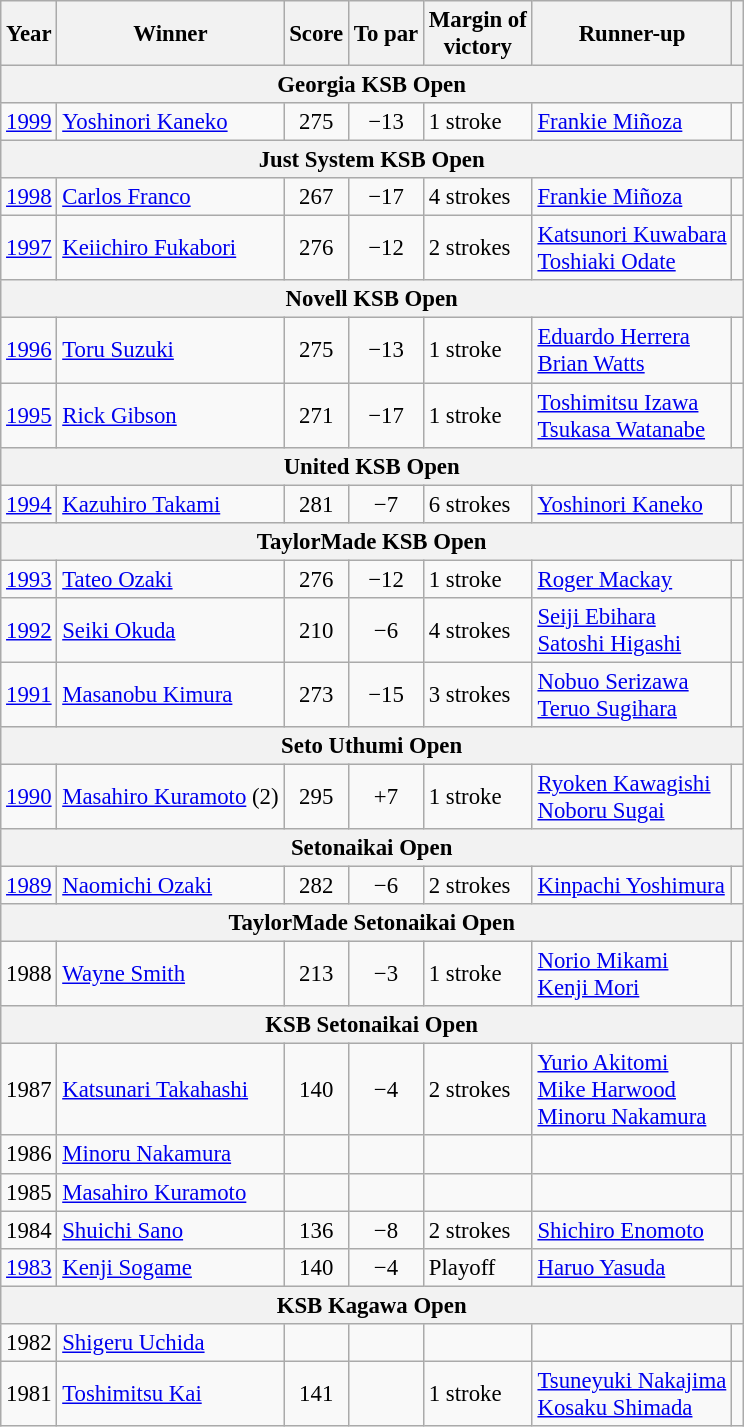<table class=wikitable style="font-size:95%">
<tr>
<th>Year</th>
<th>Winner</th>
<th>Score</th>
<th>To par</th>
<th>Margin of<br>victory</th>
<th>Runner-up</th>
<th></th>
</tr>
<tr>
<th colspan=7>Georgia KSB Open</th>
</tr>
<tr>
<td><a href='#'>1999</a></td>
<td> <a href='#'>Yoshinori Kaneko</a></td>
<td align=center>275</td>
<td align=center>−13</td>
<td>1 stroke</td>
<td> <a href='#'>Frankie Miñoza</a></td>
<td></td>
</tr>
<tr>
<th colspan=7>Just System KSB Open</th>
</tr>
<tr>
<td><a href='#'>1998</a></td>
<td> <a href='#'>Carlos Franco</a></td>
<td align=center>267</td>
<td align=center>−17</td>
<td>4 strokes</td>
<td> <a href='#'>Frankie Miñoza</a></td>
<td></td>
</tr>
<tr>
<td><a href='#'>1997</a></td>
<td> <a href='#'>Keiichiro Fukabori</a></td>
<td align=center>276</td>
<td align=center>−12</td>
<td>2 strokes</td>
<td> <a href='#'>Katsunori Kuwabara</a><br> <a href='#'>Toshiaki Odate</a></td>
<td></td>
</tr>
<tr>
<th colspan=7>Novell KSB Open</th>
</tr>
<tr>
<td><a href='#'>1996</a></td>
<td> <a href='#'>Toru Suzuki</a></td>
<td align=center>275</td>
<td align=center>−13</td>
<td>1 stroke</td>
<td> <a href='#'>Eduardo Herrera</a><br> <a href='#'>Brian Watts</a></td>
<td></td>
</tr>
<tr>
<td><a href='#'>1995</a></td>
<td> <a href='#'>Rick Gibson</a></td>
<td align=center>271</td>
<td align=center>−17</td>
<td>1 stroke</td>
<td> <a href='#'>Toshimitsu Izawa</a><br> <a href='#'>Tsukasa Watanabe</a></td>
<td></td>
</tr>
<tr>
<th colspan=7>United KSB Open</th>
</tr>
<tr>
<td><a href='#'>1994</a></td>
<td> <a href='#'>Kazuhiro Takami</a></td>
<td align=center>281</td>
<td align=center>−7</td>
<td>6 strokes</td>
<td> <a href='#'>Yoshinori Kaneko</a></td>
<td></td>
</tr>
<tr>
<th colspan=7>TaylorMade KSB Open</th>
</tr>
<tr>
<td><a href='#'>1993</a></td>
<td> <a href='#'>Tateo Ozaki</a></td>
<td align=center>276</td>
<td align=center>−12</td>
<td>1 stroke</td>
<td> <a href='#'>Roger Mackay</a></td>
<td></td>
</tr>
<tr>
<td><a href='#'>1992</a></td>
<td> <a href='#'>Seiki Okuda</a></td>
<td align=center>210</td>
<td align=center>−6</td>
<td>4 strokes</td>
<td> <a href='#'>Seiji Ebihara</a><br> <a href='#'>Satoshi Higashi</a></td>
<td></td>
</tr>
<tr>
<td><a href='#'>1991</a></td>
<td> <a href='#'>Masanobu Kimura</a></td>
<td align=center>273</td>
<td align=center>−15</td>
<td>3 strokes</td>
<td> <a href='#'>Nobuo Serizawa</a><br> <a href='#'>Teruo Sugihara</a></td>
<td></td>
</tr>
<tr>
<th colspan=7>Seto Uthumi Open</th>
</tr>
<tr>
<td><a href='#'>1990</a></td>
<td> <a href='#'>Masahiro Kuramoto</a> (2)</td>
<td align=center>295</td>
<td align=center>+7</td>
<td>1 stroke</td>
<td> <a href='#'>Ryoken Kawagishi</a><br> <a href='#'>Noboru Sugai</a></td>
<td></td>
</tr>
<tr>
<th colspan=7>Setonaikai Open</th>
</tr>
<tr>
<td><a href='#'>1989</a></td>
<td> <a href='#'>Naomichi Ozaki</a></td>
<td align=center>282</td>
<td align=center>−6</td>
<td>2 strokes</td>
<td> <a href='#'>Kinpachi Yoshimura</a></td>
<td></td>
</tr>
<tr>
<th colspan=7>TaylorMade Setonaikai Open</th>
</tr>
<tr>
<td>1988</td>
<td> <a href='#'>Wayne Smith</a></td>
<td align=center>213</td>
<td align=center>−3</td>
<td>1 stroke</td>
<td> <a href='#'>Norio Mikami</a><br> <a href='#'>Kenji Mori</a></td>
<td></td>
</tr>
<tr>
<th colspan=7>KSB Setonaikai Open</th>
</tr>
<tr>
<td>1987</td>
<td> <a href='#'>Katsunari Takahashi</a></td>
<td align=center>140</td>
<td align=center>−4</td>
<td>2 strokes</td>
<td> <a href='#'>Yurio Akitomi</a><br> <a href='#'>Mike Harwood</a><br> <a href='#'>Minoru Nakamura</a></td>
<td></td>
</tr>
<tr>
<td>1986</td>
<td> <a href='#'>Minoru Nakamura</a></td>
<td align=center></td>
<td align=center></td>
<td></td>
<td></td>
<td></td>
</tr>
<tr>
<td>1985</td>
<td> <a href='#'>Masahiro Kuramoto</a></td>
<td align=center></td>
<td align=center></td>
<td></td>
<td></td>
<td></td>
</tr>
<tr>
<td>1984</td>
<td> <a href='#'>Shuichi Sano</a></td>
<td align=center>136</td>
<td align=center>−8</td>
<td>2 strokes</td>
<td> <a href='#'>Shichiro Enomoto</a></td>
<td></td>
</tr>
<tr>
<td><a href='#'>1983</a></td>
<td> <a href='#'>Kenji Sogame</a></td>
<td align=center>140</td>
<td align=center>−4</td>
<td>Playoff</td>
<td> <a href='#'>Haruo Yasuda</a></td>
<td></td>
</tr>
<tr>
<th colspan=7>KSB Kagawa Open</th>
</tr>
<tr>
<td>1982</td>
<td> <a href='#'>Shigeru Uchida</a></td>
<td align=center></td>
<td align=center></td>
<td></td>
<td></td>
<td></td>
</tr>
<tr>
<td>1981</td>
<td> <a href='#'>Toshimitsu Kai</a></td>
<td align=center>141</td>
<td align=center></td>
<td>1 stroke</td>
<td> <a href='#'>Tsuneyuki Nakajima</a><br> <a href='#'>Kosaku Shimada</a></td>
<td></td>
</tr>
</table>
